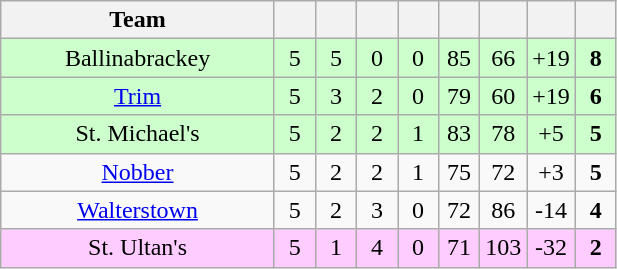<table class="wikitable" style="text-align:center">
<tr>
<th style="width:175px;">Team</th>
<th width="20"></th>
<th width="20"></th>
<th width="20"></th>
<th width="20"></th>
<th width="20"></th>
<th width="20"></th>
<th width="20"></th>
<th width="20"></th>
</tr>
<tr style="background:#cfc;">
<td>Ballinabrackey</td>
<td>5</td>
<td>5</td>
<td>0</td>
<td>0</td>
<td>85</td>
<td>66</td>
<td>+19</td>
<td><strong>8</strong></td>
</tr>
<tr style="background:#cfc;">
<td><a href='#'>Trim</a></td>
<td>5</td>
<td>3</td>
<td>2</td>
<td>0</td>
<td>79</td>
<td>60</td>
<td>+19</td>
<td><strong>6</strong></td>
</tr>
<tr style="background:#cfc;">
<td>St. Michael's</td>
<td>5</td>
<td>2</td>
<td>2</td>
<td>1</td>
<td>83</td>
<td>78</td>
<td>+5</td>
<td><strong>5</strong></td>
</tr>
<tr>
<td><a href='#'>Nobber</a></td>
<td>5</td>
<td>2</td>
<td>2</td>
<td>1</td>
<td>75</td>
<td>72</td>
<td>+3</td>
<td><strong>5</strong></td>
</tr>
<tr>
<td><a href='#'>Walterstown</a></td>
<td>5</td>
<td>2</td>
<td>3</td>
<td>0</td>
<td>72</td>
<td>86</td>
<td>-14</td>
<td><strong>4</strong></td>
</tr>
<tr style="background:#fcf;">
<td>St. Ultan's</td>
<td>5</td>
<td>1</td>
<td>4</td>
<td>0</td>
<td>71</td>
<td>103</td>
<td>-32</td>
<td><strong>2</strong></td>
</tr>
</table>
